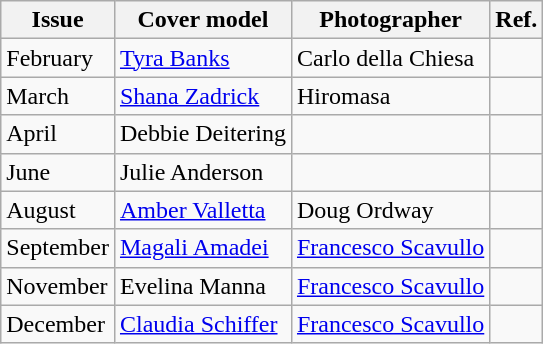<table class="wikitable">
<tr>
<th>Issue</th>
<th>Cover model</th>
<th>Photographer</th>
<th>Ref.</th>
</tr>
<tr>
<td>February</td>
<td><a href='#'>Tyra Banks</a></td>
<td>Carlo della Chiesa</td>
<td></td>
</tr>
<tr>
<td>March</td>
<td><a href='#'>Shana Zadrick</a></td>
<td>Hiromasa</td>
<td></td>
</tr>
<tr>
<td>April</td>
<td>Debbie Deitering</td>
<td></td>
<td></td>
</tr>
<tr>
<td>June</td>
<td>Julie Anderson</td>
<td></td>
<td></td>
</tr>
<tr>
<td>August</td>
<td><a href='#'>Amber Valletta</a></td>
<td>Doug Ordway</td>
<td></td>
</tr>
<tr>
<td>September</td>
<td><a href='#'>Magali Amadei</a></td>
<td><a href='#'>Francesco Scavullo</a></td>
<td></td>
</tr>
<tr>
<td>November</td>
<td>Evelina Manna</td>
<td><a href='#'>Francesco Scavullo</a></td>
<td></td>
</tr>
<tr>
<td>December</td>
<td><a href='#'>Claudia Schiffer</a></td>
<td><a href='#'>Francesco Scavullo</a></td>
<td></td>
</tr>
</table>
